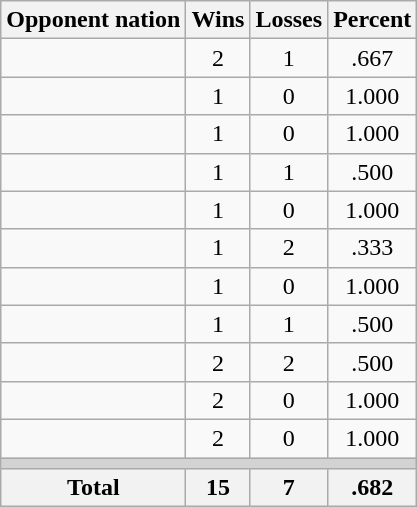<table class=wikitable>
<tr>
<th>Opponent nation</th>
<th>Wins</th>
<th>Losses</th>
<th>Percent</th>
</tr>
<tr align=center>
<td align=left></td>
<td>2</td>
<td>1</td>
<td>.667</td>
</tr>
<tr align=center>
<td align=left></td>
<td>1</td>
<td>0</td>
<td>1.000</td>
</tr>
<tr align=center>
<td align=left></td>
<td>1</td>
<td>0</td>
<td>1.000</td>
</tr>
<tr align=center>
<td align=left></td>
<td>1</td>
<td>1</td>
<td>.500</td>
</tr>
<tr align=center>
<td align=left></td>
<td>1</td>
<td>0</td>
<td>1.000</td>
</tr>
<tr align=center>
<td align=left></td>
<td>1</td>
<td>2</td>
<td>.333</td>
</tr>
<tr align=center>
<td align=left></td>
<td>1</td>
<td>0</td>
<td>1.000</td>
</tr>
<tr align=center>
<td align=left></td>
<td>1</td>
<td>1</td>
<td>.500</td>
</tr>
<tr align=center>
<td align=left></td>
<td>2</td>
<td>2</td>
<td>.500</td>
</tr>
<tr align=center>
<td align=left></td>
<td>2</td>
<td>0</td>
<td>1.000</td>
</tr>
<tr align=center>
<td align=left></td>
<td>2</td>
<td>0</td>
<td>1.000</td>
</tr>
<tr>
<td colspan=4 bgcolor=lightgray></td>
</tr>
<tr>
<th>Total</th>
<th>15</th>
<th>7</th>
<th>.682</th>
</tr>
</table>
